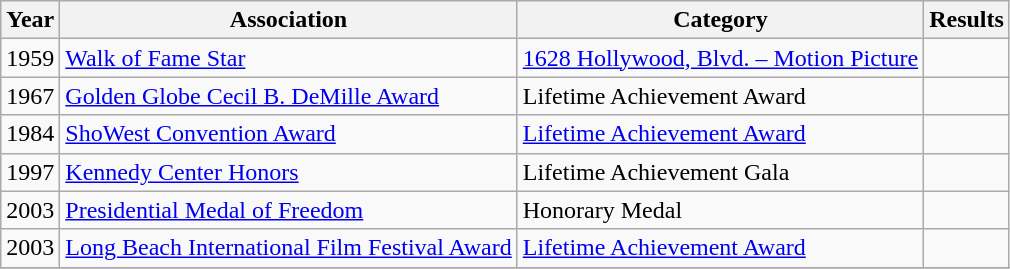<table class="wikitable sortable">
<tr>
<th>Year</th>
<th>Association</th>
<th>Category</th>
<th>Results</th>
</tr>
<tr>
<td>1959</td>
<td><a href='#'>Walk of Fame Star</a></td>
<td><a href='#'>1628 Hollywood, Blvd. – Motion Picture</a></td>
<td></td>
</tr>
<tr>
<td>1967</td>
<td><a href='#'>Golden Globe Cecil B. DeMille Award</a></td>
<td>Lifetime Achievement Award</td>
<td></td>
</tr>
<tr>
<td>1984</td>
<td><a href='#'>ShoWest Convention Award</a></td>
<td><a href='#'>Lifetime Achievement Award</a></td>
<td></td>
</tr>
<tr>
<td>1997</td>
<td><a href='#'>Kennedy Center Honors</a></td>
<td>Lifetime Achievement Gala</td>
<td></td>
</tr>
<tr>
<td>2003</td>
<td><a href='#'>Presidential Medal of Freedom</a></td>
<td>Honorary Medal</td>
<td></td>
</tr>
<tr>
<td>2003</td>
<td><a href='#'>Long Beach International Film Festival Award</a></td>
<td><a href='#'>Lifetime Achievement Award</a></td>
<td></td>
</tr>
<tr>
</tr>
</table>
